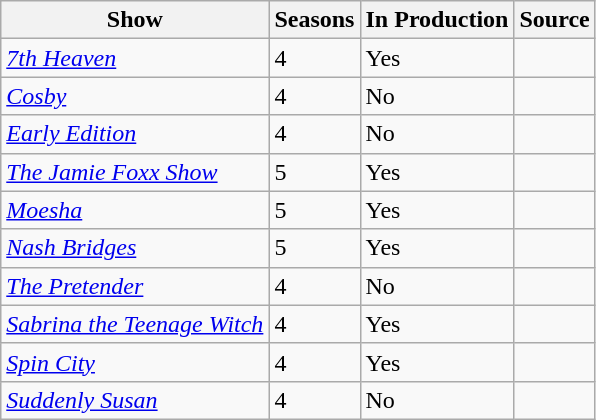<table class="wikitable">
<tr ">
<th>Show</th>
<th>Seasons</th>
<th>In Production</th>
<th>Source</th>
</tr>
<tr>
<td><em><a href='#'>7th Heaven</a></em></td>
<td>4</td>
<td>Yes</td>
<td></td>
</tr>
<tr>
<td><em><a href='#'>Cosby</a></em></td>
<td>4</td>
<td>No</td>
<td></td>
</tr>
<tr>
<td><em><a href='#'>Early Edition</a></em></td>
<td>4</td>
<td>No</td>
<td></td>
</tr>
<tr>
<td><em><a href='#'>The Jamie Foxx Show</a></em></td>
<td>5</td>
<td>Yes</td>
</tr>
<tr>
<td><em><a href='#'>Moesha</a></em></td>
<td>5</td>
<td>Yes</td>
<td></td>
</tr>
<tr>
<td><em><a href='#'>Nash Bridges</a></em></td>
<td>5</td>
<td>Yes</td>
<td></td>
</tr>
<tr>
<td><em><a href='#'>The Pretender</a></em></td>
<td>4</td>
<td>No</td>
<td></td>
</tr>
<tr>
<td><em><a href='#'>Sabrina the Teenage Witch</a></em></td>
<td>4</td>
<td>Yes</td>
<td></td>
</tr>
<tr>
<td><em><a href='#'>Spin City</a></em></td>
<td>4</td>
<td>Yes</td>
<td></td>
</tr>
<tr>
<td><em><a href='#'>Suddenly Susan</a></em></td>
<td>4</td>
<td>No</td>
<td></td>
</tr>
</table>
